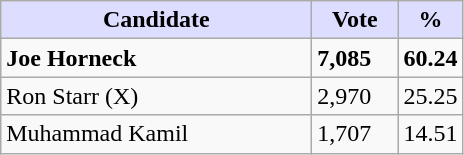<table class="wikitable">
<tr>
<th style="background:#ddf; width:200px;">Candidate</th>
<th style="background:#ddf; width:50px;">Vote</th>
<th style="background:#ddf; width:30px;">%</th>
</tr>
<tr>
<td><strong>Joe Horneck</strong></td>
<td><strong>7,085</strong></td>
<td><strong>60.24</strong></td>
</tr>
<tr>
<td>Ron Starr (X)</td>
<td>2,970</td>
<td>25.25</td>
</tr>
<tr>
<td>Muhammad Kamil</td>
<td>1,707</td>
<td>14.51</td>
</tr>
</table>
